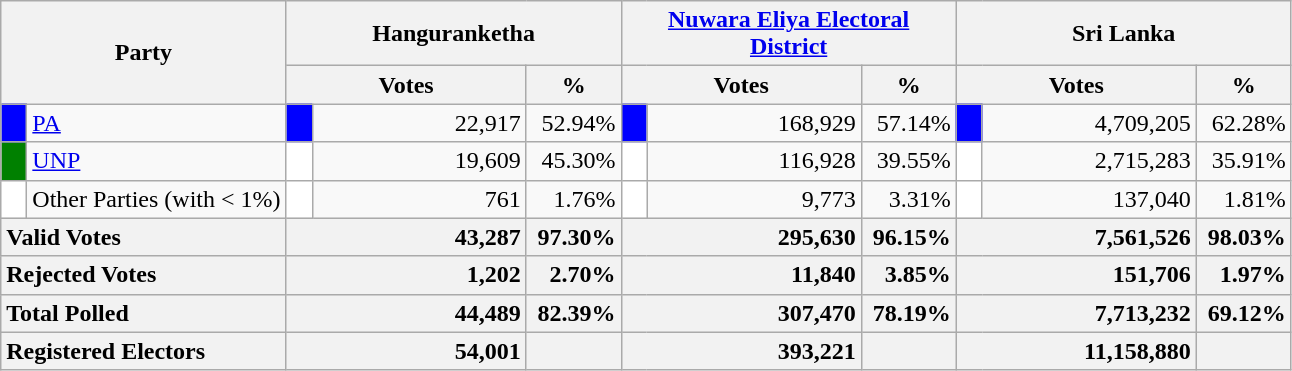<table class="wikitable">
<tr>
<th colspan="2" width="144px"rowspan="2">Party</th>
<th colspan="3" width="216px">Hanguranketha</th>
<th colspan="3" width="216px"><a href='#'>Nuwara Eliya Electoral District</a></th>
<th colspan="3" width="216px">Sri Lanka</th>
</tr>
<tr>
<th colspan="2" width="144px">Votes</th>
<th>%</th>
<th colspan="2" width="144px">Votes</th>
<th>%</th>
<th colspan="2" width="144px">Votes</th>
<th>%</th>
</tr>
<tr>
<td style="background-color:blue;" width="10px"></td>
<td style="text-align:left;"><a href='#'>PA</a></td>
<td style="background-color:blue;" width="10px"></td>
<td style="text-align:right;">22,917</td>
<td style="text-align:right;">52.94%</td>
<td style="background-color:blue;" width="10px"></td>
<td style="text-align:right;">168,929</td>
<td style="text-align:right;">57.14%</td>
<td style="background-color:blue;" width="10px"></td>
<td style="text-align:right;">4,709,205</td>
<td style="text-align:right;">62.28%</td>
</tr>
<tr>
<td style="background-color:green;" width="10px"></td>
<td style="text-align:left;"><a href='#'>UNP</a></td>
<td style="background-color:white;" width="10px"></td>
<td style="text-align:right;">19,609</td>
<td style="text-align:right;">45.30%</td>
<td style="background-color:white;" width="10px"></td>
<td style="text-align:right;">116,928</td>
<td style="text-align:right;">39.55%</td>
<td style="background-color:white;" width="10px"></td>
<td style="text-align:right;">2,715,283</td>
<td style="text-align:right;">35.91%</td>
</tr>
<tr>
<td style="background-color:white;" width="10px"></td>
<td style="text-align:left;">Other Parties (with < 1%)</td>
<td style="background-color:white;" width="10px"></td>
<td style="text-align:right;">761</td>
<td style="text-align:right;">1.76%</td>
<td style="background-color:white;" width="10px"></td>
<td style="text-align:right;">9,773</td>
<td style="text-align:right;">3.31%</td>
<td style="background-color:white;" width="10px"></td>
<td style="text-align:right;">137,040</td>
<td style="text-align:right;">1.81%</td>
</tr>
<tr>
<th colspan="2" width="144px"style="text-align:left;">Valid Votes</th>
<th style="text-align:right;"colspan="2" width="144px">43,287</th>
<th style="text-align:right;">97.30%</th>
<th style="text-align:right;"colspan="2" width="144px">295,630</th>
<th style="text-align:right;">96.15%</th>
<th style="text-align:right;"colspan="2" width="144px">7,561,526</th>
<th style="text-align:right;">98.03%</th>
</tr>
<tr>
<th colspan="2" width="144px"style="text-align:left;">Rejected Votes</th>
<th style="text-align:right;"colspan="2" width="144px">1,202</th>
<th style="text-align:right;">2.70%</th>
<th style="text-align:right;"colspan="2" width="144px">11,840</th>
<th style="text-align:right;">3.85%</th>
<th style="text-align:right;"colspan="2" width="144px">151,706</th>
<th style="text-align:right;">1.97%</th>
</tr>
<tr>
<th colspan="2" width="144px"style="text-align:left;">Total Polled</th>
<th style="text-align:right;"colspan="2" width="144px">44,489</th>
<th style="text-align:right;">82.39%</th>
<th style="text-align:right;"colspan="2" width="144px">307,470</th>
<th style="text-align:right;">78.19%</th>
<th style="text-align:right;"colspan="2" width="144px">7,713,232</th>
<th style="text-align:right;">69.12%</th>
</tr>
<tr>
<th colspan="2" width="144px"style="text-align:left;">Registered Electors</th>
<th style="text-align:right;"colspan="2" width="144px">54,001</th>
<th></th>
<th style="text-align:right;"colspan="2" width="144px">393,221</th>
<th></th>
<th style="text-align:right;"colspan="2" width="144px">11,158,880</th>
<th></th>
</tr>
</table>
